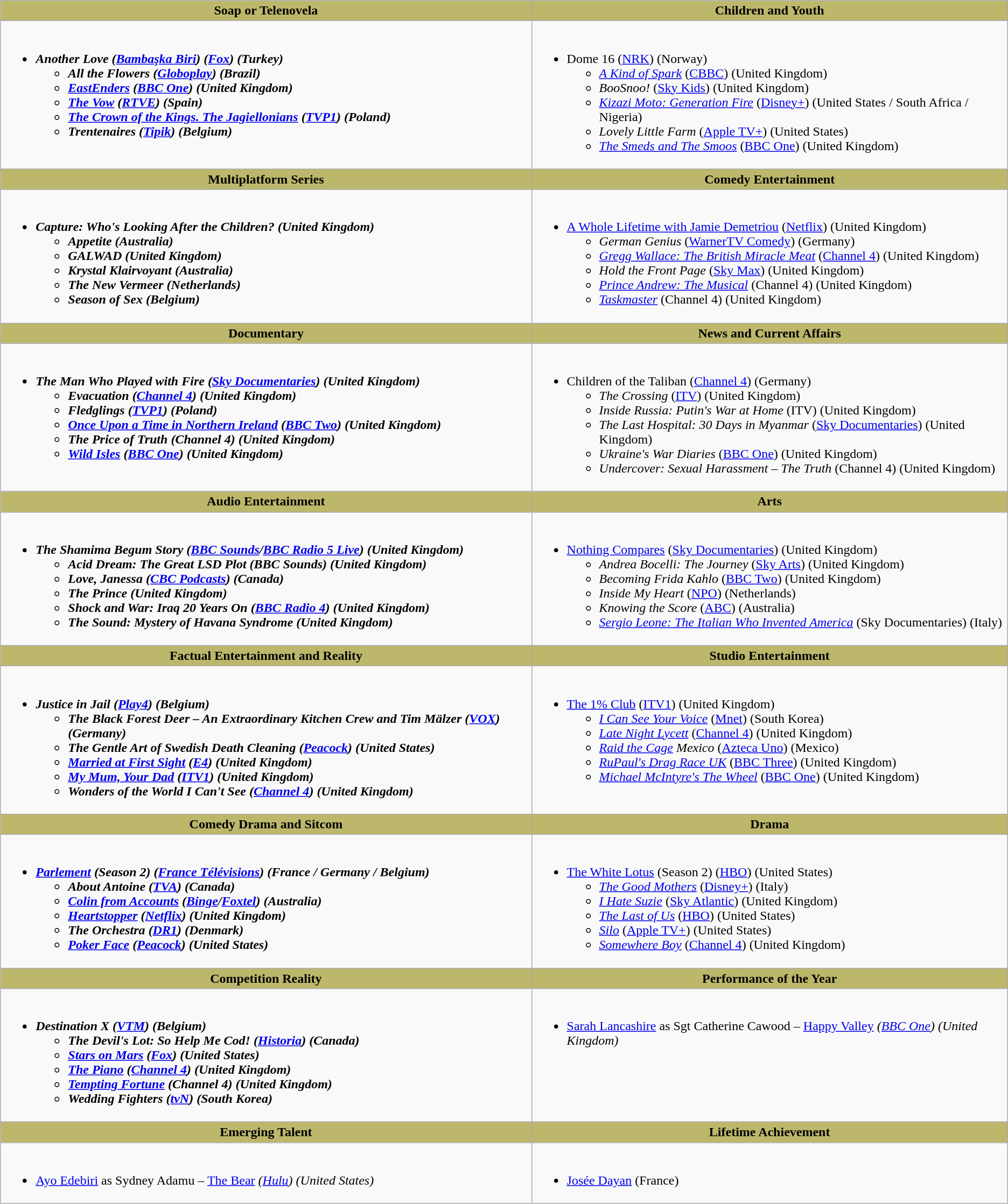<table class=wikitable>
<tr>
<th style="background:#BDB76B;" width:50%">Soap or Telenovela</th>
<th style="background:#BDB76B;" width:50%">Children and Youth</th>
</tr>
<tr>
<td valign="top"><br><ul><li><strong><em>Another Love (<a href='#'>Bambaşka Biri</a>)<em> (<a href='#'>Fox</a>) (Turkey)<strong><ul><li></em>All the Flowers<em> (<a href='#'>Globoplay</a>) (Brazil)</li><li></em><a href='#'>EastEnders</a><em> (<a href='#'>BBC One</a>) (United Kingdom)</li><li></em><a href='#'>The Vow</a><em> (<a href='#'>RTVE</a>) (Spain)</li><li></em><a href='#'>The Crown of the Kings. The Jagiellonians</a><em> (<a href='#'>TVP1</a>) (Poland)</li><li></em>Trentenaires<em> (<a href='#'>Tipik</a>) (Belgium)</li></ul></li></ul></td>
<td valign="top"><br><ul><li></em></strong>Dome 16</em> (<a href='#'>NRK</a>) (Norway)</strong><ul><li><em><a href='#'>A Kind of Spark</a></em> (<a href='#'>CBBC</a>) (United Kingdom)</li><li><em>BooSnoo!</em> (<a href='#'>Sky Kids</a>) (United Kingdom)</li><li><em><a href='#'>Kizazi Moto: Generation Fire</a></em> (<a href='#'>Disney+</a>) (United States / South Africa / Nigeria)</li><li><em>Lovely Little Farm</em> (<a href='#'>Apple TV+</a>) (United States)</li><li><em><a href='#'>The Smeds and The Smoos</a></em> (<a href='#'>BBC One</a>) (United Kingdom)</li></ul></li></ul></td>
</tr>
<tr>
<th style="background:#BDB76B;" width:50%">Multiplatform Series</th>
<th style="background:#BDB76B;" width:50%">Comedy Entertainment</th>
</tr>
<tr>
<td valign="top"><br><ul><li><strong><em>Capture: Who's Looking After the Children?<em> (United Kingdom)<strong><ul><li></em>Appetite<em> (Australia)</li><li></em>GALWAD<em> (United Kingdom)</li><li></em>Krystal Klairvoyant<em> (Australia)</li><li></em>The New Vermeer<em> (Netherlands)</li><li></em>Season of Sex<em> (Belgium)</li></ul></li></ul></td>
<td valign="top"><br><ul><li></em></strong><a href='#'>A Whole Lifetime with Jamie Demetriou</a></em> (<a href='#'>Netflix</a>) (United Kingdom)</strong><ul><li><em>German Genius</em> (<a href='#'>WarnerTV Comedy</a>) (Germany)</li><li><em><a href='#'>Gregg Wallace: The British Miracle Meat</a></em> (<a href='#'>Channel 4</a>) (United Kingdom)</li><li><em>Hold the Front Page</em> (<a href='#'>Sky Max</a>) (United Kingdom)</li><li><em><a href='#'>Prince Andrew: The Musical</a></em> (Channel 4) (United Kingdom)</li><li><em><a href='#'>Taskmaster</a></em> (Channel 4) (United Kingdom)</li></ul></li></ul></td>
</tr>
<tr>
<th style="background:#BDB76B;" width:50%">Documentary</th>
<th style="background:#BDB76B;" width:50%">News and Current Affairs</th>
</tr>
<tr>
<td valign="top"><br><ul><li><strong><em>The Man Who Played with Fire<em> (<a href='#'>Sky Documentaries</a>) (United Kingdom)<strong><ul><li></em>Evacuation<em> (<a href='#'>Channel 4</a>) (United Kingdom)</li><li></em>Fledglings<em> (<a href='#'>TVP1</a>) (Poland)</li><li></em><a href='#'>Once Upon a Time in Northern Ireland</a><em> (<a href='#'>BBC Two</a>) (United Kingdom)</li><li></em>The Price of Truth<em> (Channel 4) (United Kingdom)</li><li></em><a href='#'>Wild Isles</a><em> (<a href='#'>BBC One</a>) (United Kingdom)</li></ul></li></ul></td>
<td valign="top"><br><ul><li></em></strong>Children of the Taliban</em> (<a href='#'>Channel 4</a>) (Germany)</strong><ul><li><em>The Crossing</em> (<a href='#'>ITV</a>) (United Kingdom)</li><li><em>Inside Russia: Putin's War at Home</em> (ITV) (United Kingdom)</li><li><em>The Last Hospital: 30 Days in Myanmar</em> (<a href='#'>Sky Documentaries</a>) (United Kingdom)</li><li><em>Ukraine's War Diaries</em> (<a href='#'>BBC One</a>) (United Kingdom)</li><li><em>Undercover: Sexual Harassment – The Truth</em> (Channel 4) (United Kingdom)</li></ul></li></ul></td>
</tr>
<tr>
<th style="background:#BDB76B;" width:50%">Audio Entertainment</th>
<th style="background:#BDB76B;" width:50%">Arts</th>
</tr>
<tr>
<td valign="top"><br><ul><li><strong><em>The Shamima Begum Story<em> (<a href='#'>BBC Sounds</a>/<a href='#'>BBC Radio 5 Live</a>) (United Kingdom)<strong><ul><li></em>Acid Dream: The Great LSD Plot<em> (BBC Sounds) (United Kingdom)</li><li></em>Love, Janessa<em> (<a href='#'>CBC Podcasts</a>) (Canada)</li><li></em>The Prince<em> (United Kingdom)</li><li></em>Shock and War: Iraq 20 Years On<em> (<a href='#'>BBC Radio 4</a>) (United Kingdom)</li><li></em>The Sound: Mystery of Havana Syndrome<em> (United Kingdom)</li></ul></li></ul></td>
<td valign="top"><br><ul><li></em></strong><a href='#'>Nothing Compares</a></em> (<a href='#'>Sky Documentaries</a>) (United Kingdom)</strong><ul><li><em>Andrea Bocelli: The Journey</em> (<a href='#'>Sky Arts</a>) (United Kingdom)</li><li><em>Becoming Frida Kahlo</em> (<a href='#'>BBC Two</a>) (United Kingdom)</li><li><em>Inside My Heart</em> (<a href='#'>NPO</a>) (Netherlands)</li><li><em>Knowing the Score</em> (<a href='#'>ABC</a>) (Australia)</li><li><em><a href='#'>Sergio Leone: The Italian Who Invented America</a></em> (Sky Documentaries) (Italy)</li></ul></li></ul></td>
</tr>
<tr>
<th style="background:#BDB76B;" width:50%">Factual Entertainment and Reality</th>
<th style="background:#BDB76B;" width:50%">Studio Entertainment</th>
</tr>
<tr>
<td valign="top"><br><ul><li><strong><em>Justice in Jail<em> (<a href='#'>Play4</a>) (Belgium)<strong><ul><li></em>The Black Forest Deer – An Extraordinary Kitchen Crew and Tim Mälzer<em> (<a href='#'>VOX</a>) (Germany)</li><li></em>The Gentle Art of Swedish Death Cleaning<em> (<a href='#'>Peacock</a>) (United States)</li><li></em><a href='#'>Married at First Sight</a><em> (<a href='#'>E4</a>) (United Kingdom)</li><li></em><a href='#'>My Mum, Your Dad</a><em> (<a href='#'>ITV1</a>) (United Kingdom)</li><li></em>Wonders of the World I Can't See<em> (<a href='#'>Channel 4</a>) (United Kingdom)</li></ul></li></ul></td>
<td valign="top"><br><ul><li></em></strong><a href='#'>The 1% Club</a></em> (<a href='#'>ITV1</a>) (United Kingdom)</strong><ul><li><em><a href='#'>I Can See Your Voice</a></em> (<a href='#'>Mnet</a>) (South Korea)</li><li><em><a href='#'>Late Night Lycett</a></em> (<a href='#'>Channel 4</a>) (United Kingdom)</li><li><em><a href='#'>Raid the Cage</a> Mexico</em> (<a href='#'>Azteca Uno</a>) (Mexico)</li><li><em><a href='#'>RuPaul's Drag Race UK</a></em> (<a href='#'>BBC Three</a>) (United Kingdom)</li><li><em><a href='#'>Michael McIntyre's The Wheel</a></em> (<a href='#'>BBC One</a>) (United Kingdom)</li></ul></li></ul></td>
</tr>
<tr>
<th style="background:#BDB76B;" width:50%">Comedy Drama and Sitcom</th>
<th style="background:#BDB76B;" width:50%">Drama</th>
</tr>
<tr>
<td valign="top"><br><ul><li><strong><em><a href='#'>Parlement</a><em> (Season 2) (<a href='#'>France Télévisions</a>) (France / Germany / Belgium)<strong><ul><li></em>About Antoine<em> (<a href='#'>TVA</a>) (Canada)</li><li></em><a href='#'>Colin from Accounts</a><em> (<a href='#'>Binge</a>/<a href='#'>Foxtel</a>) (Australia)</li><li></em><a href='#'>Heartstopper</a><em> (<a href='#'>Netflix</a>) (United Kingdom)</li><li></em>The Orchestra<em> (<a href='#'>DR1</a>) (Denmark)</li><li></em><a href='#'>Poker Face</a><em> (<a href='#'>Peacock</a>) (United States)</li></ul></li></ul></td>
<td valign="top"><br><ul><li></em></strong><a href='#'>The White Lotus</a></em> (Season 2) (<a href='#'>HBO</a>) (United States)</strong><ul><li><em><a href='#'>The Good Mothers</a></em> (<a href='#'>Disney+</a>) (Italy)</li><li><em><a href='#'>I Hate Suzie</a></em> (<a href='#'>Sky Atlantic</a>) (United Kingdom)</li><li><em><a href='#'>The Last of Us</a></em> (<a href='#'>HBO</a>) (United States)</li><li><em><a href='#'>Silo</a></em> (<a href='#'>Apple TV+</a>) (United States)</li><li><em><a href='#'>Somewhere Boy</a></em> (<a href='#'>Channel 4</a>) (United Kingdom)</li></ul></li></ul></td>
</tr>
<tr>
<th style="background:#BDB76B;" width:50%">Competition Reality</th>
<th style="background:#BDB76B;" width:50%">Performance of the Year</th>
</tr>
<tr>
<td valign="top"><br><ul><li><strong><em>Destination X<em> (<a href='#'>VTM</a>) (Belgium)<strong><ul><li></em>The Devil's Lot: So Help Me Cod!<em> (<a href='#'>Historia</a>) (Canada)</li><li></em><a href='#'>Stars on Mars</a><em> (<a href='#'>Fox</a>) (United States)</li><li></em><a href='#'>The Piano</a><em> (<a href='#'>Channel 4</a>) (United Kingdom)</li><li></em><a href='#'>Tempting Fortune</a><em> (Channel 4) (United Kingdom)</li><li></em>Wedding Fighters<em> (<a href='#'>tvN</a>) (South Korea)</li></ul></li></ul></td>
<td valign="top"><br><ul><li></strong><a href='#'>Sarah Lancashire</a> as Sgt Catherine Cawood – </em><a href='#'>Happy Valley</a><em> (<a href='#'>BBC One</a>) (United Kingdom)<strong></li></ul></td>
</tr>
<tr>
<th style="background:#BDB76B;" width:50%">Emerging Talent</th>
<th style="background:#BDB76B;" width:50%">Lifetime Achievement</th>
</tr>
<tr>
<td valign="top"><br><ul><li></strong><a href='#'>Ayo Edebiri</a> as Sydney Adamu – </em><a href='#'>The Bear</a><em> (<a href='#'>Hulu</a>) (United States)<strong></li></ul></td>
<td valign="top"><br><ul><li></strong><a href='#'>Josée Dayan</a> (France)<strong></li></ul></td>
</tr>
</table>
